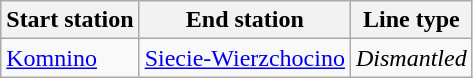<table class="wikitable">
<tr>
<th>Start station</th>
<th>End station</th>
<th>Line type</th>
</tr>
<tr>
<td><a href='#'>Komnino</a></td>
<td><a href='#'>Siecie-Wierzchocino</a></td>
<td><em>Dismantled</em></td>
</tr>
</table>
